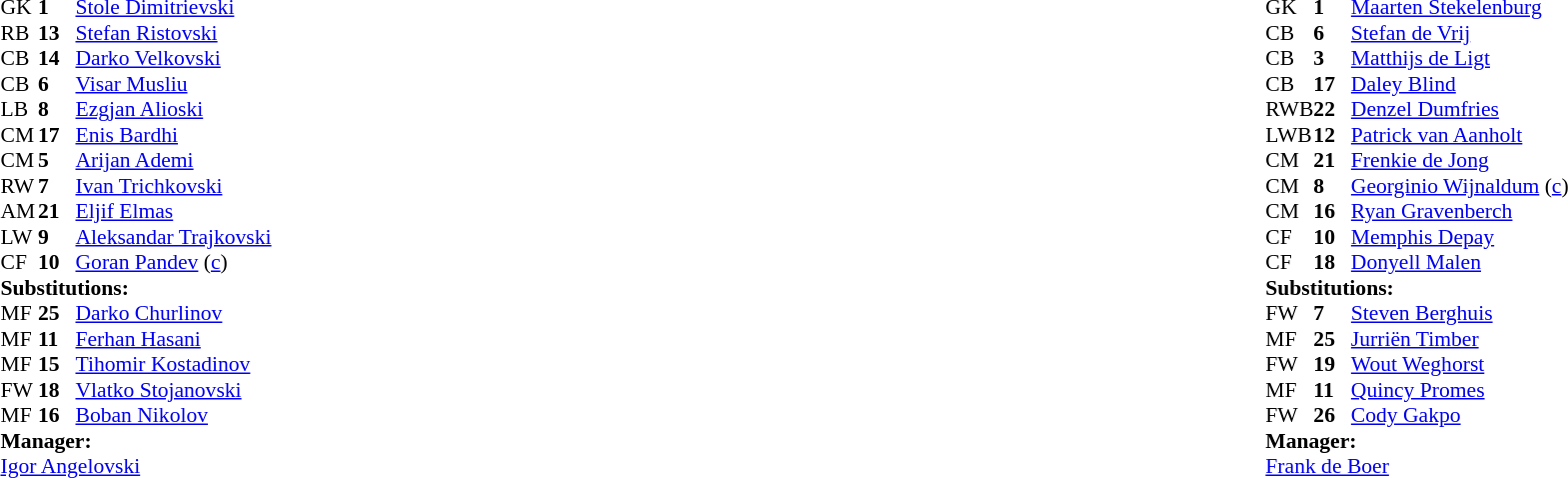<table width="100%">
<tr>
<td valign="top" width="40%"><br><table style="font-size:90%" cellspacing="0" cellpadding="0">
<tr>
<th width=25></th>
<th width=25></th>
</tr>
<tr>
<td>GK</td>
<td><strong>1</strong></td>
<td><a href='#'>Stole Dimitrievski</a></td>
</tr>
<tr>
<td>RB</td>
<td><strong>13</strong></td>
<td><a href='#'>Stefan Ristovski</a></td>
<td></td>
</tr>
<tr>
<td>CB</td>
<td><strong>14</strong></td>
<td><a href='#'>Darko Velkovski</a></td>
</tr>
<tr>
<td>CB</td>
<td><strong>6</strong></td>
<td><a href='#'>Visar Musliu</a></td>
<td></td>
</tr>
<tr>
<td>LB</td>
<td><strong>8</strong></td>
<td><a href='#'>Ezgjan Alioski</a></td>
<td></td>
</tr>
<tr>
<td>CM</td>
<td><strong>17</strong></td>
<td><a href='#'>Enis Bardhi</a></td>
<td></td>
<td></td>
</tr>
<tr>
<td>CM</td>
<td><strong>5</strong></td>
<td><a href='#'>Arijan Ademi</a></td>
<td></td>
<td></td>
</tr>
<tr>
<td>RW</td>
<td><strong>7</strong></td>
<td><a href='#'>Ivan Trichkovski</a></td>
<td></td>
<td></td>
</tr>
<tr>
<td>AM</td>
<td><strong>21</strong></td>
<td><a href='#'>Eljif Elmas</a></td>
</tr>
<tr>
<td>LW</td>
<td><strong>9</strong></td>
<td><a href='#'>Aleksandar Trajkovski</a></td>
<td></td>
<td></td>
</tr>
<tr>
<td>CF</td>
<td><strong>10</strong></td>
<td><a href='#'>Goran Pandev</a> (<a href='#'>c</a>)</td>
<td></td>
<td></td>
</tr>
<tr>
<td colspan=3><strong>Substitutions:</strong></td>
</tr>
<tr>
<td>MF</td>
<td><strong>25</strong></td>
<td><a href='#'>Darko Churlinov</a></td>
<td></td>
<td></td>
</tr>
<tr>
<td>MF</td>
<td><strong>11</strong></td>
<td><a href='#'>Ferhan Hasani</a></td>
<td></td>
<td></td>
</tr>
<tr>
<td>MF</td>
<td><strong>15</strong></td>
<td><a href='#'>Tihomir Kostadinov</a></td>
<td></td>
<td></td>
</tr>
<tr>
<td>FW</td>
<td><strong>18</strong></td>
<td><a href='#'>Vlatko Stojanovski</a></td>
<td></td>
<td></td>
</tr>
<tr>
<td>MF</td>
<td><strong>16</strong></td>
<td><a href='#'>Boban Nikolov</a></td>
<td></td>
<td></td>
</tr>
<tr>
<td colspan=3><strong>Manager:</strong></td>
</tr>
<tr>
<td colspan=3><a href='#'>Igor Angelovski</a></td>
</tr>
</table>
</td>
<td valign="top"></td>
<td valign="top" width="50%"><br><table style="font-size:90%; margin:auto" cellspacing="0" cellpadding="0">
<tr>
<th width=25></th>
<th width=25></th>
</tr>
<tr>
<td>GK</td>
<td><strong>1</strong></td>
<td><a href='#'>Maarten Stekelenburg</a></td>
</tr>
<tr>
<td>CB</td>
<td><strong>6</strong></td>
<td><a href='#'>Stefan de Vrij</a></td>
<td></td>
<td></td>
</tr>
<tr>
<td>CB</td>
<td><strong>3</strong></td>
<td><a href='#'>Matthijs de Ligt</a></td>
</tr>
<tr>
<td>CB</td>
<td><strong>17</strong></td>
<td><a href='#'>Daley Blind</a></td>
</tr>
<tr>
<td>RWB</td>
<td><strong>22</strong></td>
<td><a href='#'>Denzel Dumfries</a></td>
<td></td>
<td></td>
</tr>
<tr>
<td>LWB</td>
<td><strong>12</strong></td>
<td><a href='#'>Patrick van Aanholt</a></td>
</tr>
<tr>
<td>CM</td>
<td><strong>21</strong></td>
<td><a href='#'>Frenkie de Jong</a></td>
<td></td>
<td></td>
</tr>
<tr>
<td>CM</td>
<td><strong>8</strong></td>
<td><a href='#'>Georginio Wijnaldum</a> (<a href='#'>c</a>)</td>
</tr>
<tr>
<td>CM</td>
<td><strong>16</strong></td>
<td><a href='#'>Ryan Gravenberch</a></td>
</tr>
<tr>
<td>CF</td>
<td><strong>10</strong></td>
<td><a href='#'>Memphis Depay</a></td>
<td></td>
<td></td>
</tr>
<tr>
<td>CF</td>
<td><strong>18</strong></td>
<td><a href='#'>Donyell Malen</a></td>
<td></td>
<td></td>
</tr>
<tr>
<td colspan=3><strong>Substitutions:</strong></td>
</tr>
<tr>
<td>FW</td>
<td><strong>7</strong></td>
<td><a href='#'>Steven Berghuis</a></td>
<td></td>
<td></td>
</tr>
<tr>
<td>MF</td>
<td><strong>25</strong></td>
<td><a href='#'>Jurriën Timber</a></td>
<td></td>
<td></td>
</tr>
<tr>
<td>FW</td>
<td><strong>19</strong></td>
<td><a href='#'>Wout Weghorst</a></td>
<td></td>
<td></td>
</tr>
<tr>
<td>MF</td>
<td><strong>11</strong></td>
<td><a href='#'>Quincy Promes</a></td>
<td></td>
<td></td>
</tr>
<tr>
<td>FW</td>
<td><strong>26</strong></td>
<td><a href='#'>Cody Gakpo</a></td>
<td></td>
<td></td>
</tr>
<tr>
<td colspan=3><strong>Manager:</strong></td>
</tr>
<tr>
<td colspan=3><a href='#'>Frank de Boer</a></td>
</tr>
</table>
</td>
</tr>
</table>
